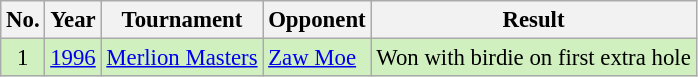<table class="wikitable" style="font-size:95%;">
<tr>
<th>No.</th>
<th>Year</th>
<th>Tournament</th>
<th>Opponent</th>
<th>Result</th>
</tr>
<tr style="background:#D0F0C0;">
<td align=center>1</td>
<td><a href='#'>1996</a></td>
<td><a href='#'>Merlion Masters</a></td>
<td> <a href='#'>Zaw Moe</a></td>
<td>Won with birdie on first extra hole</td>
</tr>
</table>
